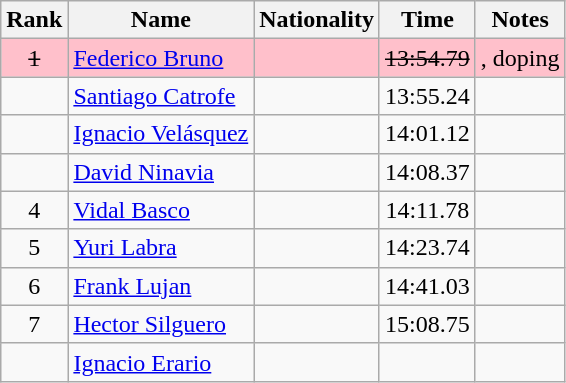<table class="wikitable sortable" style="text-align:center">
<tr>
<th>Rank</th>
<th>Name</th>
<th>Nationality</th>
<th>Time</th>
<th>Notes</th>
</tr>
<tr bgcolor=pink>
<td><s>1</s></td>
<td align=left><a href='#'>Federico Bruno</a></td>
<td align=left></td>
<td><s>13:54.79</s></td>
<td>, doping</td>
</tr>
<tr>
<td></td>
<td align=left><a href='#'>Santiago Catrofe</a></td>
<td align=left></td>
<td>13:55.24</td>
<td></td>
</tr>
<tr>
<td></td>
<td align=left><a href='#'>Ignacio Velásquez</a></td>
<td align=left></td>
<td>14:01.12</td>
<td></td>
</tr>
<tr>
<td></td>
<td align=left><a href='#'>David Ninavia</a></td>
<td align=left></td>
<td>14:08.37</td>
<td></td>
</tr>
<tr>
<td>4</td>
<td align=left><a href='#'>Vidal Basco</a></td>
<td align=left></td>
<td>14:11.78</td>
<td></td>
</tr>
<tr>
<td>5</td>
<td align=left><a href='#'>Yuri Labra</a></td>
<td align=left></td>
<td>14:23.74</td>
<td></td>
</tr>
<tr>
<td>6</td>
<td align=left><a href='#'>Frank Lujan</a></td>
<td align=left></td>
<td>14:41.03</td>
<td></td>
</tr>
<tr>
<td>7</td>
<td align=left><a href='#'>Hector Silguero</a></td>
<td align=left></td>
<td>15:08.75</td>
<td></td>
</tr>
<tr>
<td></td>
<td align=left><a href='#'>Ignacio Erario</a></td>
<td align=left></td>
<td></td>
<td></td>
</tr>
</table>
